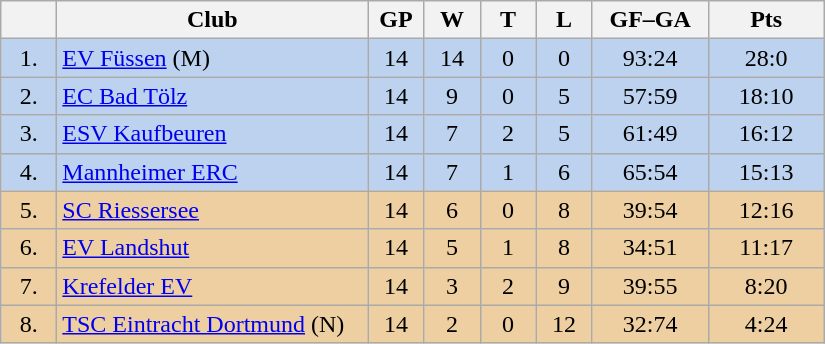<table class="wikitable">
<tr>
<th width="30"></th>
<th width="200">Club</th>
<th width="30">GP</th>
<th width="30">W</th>
<th width="30">T</th>
<th width="30">L</th>
<th width="70">GF–GA</th>
<th width="70">Pts</th>
</tr>
<tr bgcolor="#BCD2EE" align="center">
<td>1.</td>
<td align="left"><a href='#'>EV Füssen</a> (M)</td>
<td>14</td>
<td>14</td>
<td>0</td>
<td>0</td>
<td>93:24</td>
<td>28:0</td>
</tr>
<tr bgcolor=#BCD2EE align="center">
<td>2.</td>
<td align="left"><a href='#'>EC Bad Tölz</a></td>
<td>14</td>
<td>9</td>
<td>0</td>
<td>5</td>
<td>57:59</td>
<td>18:10</td>
</tr>
<tr bgcolor=#BCD2EE align="center">
<td>3.</td>
<td align="left"><a href='#'>ESV Kaufbeuren</a></td>
<td>14</td>
<td>7</td>
<td>2</td>
<td>5</td>
<td>61:49</td>
<td>16:12</td>
</tr>
<tr bgcolor=#BCD2EE align="center">
<td>4.</td>
<td align="left"><a href='#'>Mannheimer ERC</a></td>
<td>14</td>
<td>7</td>
<td>1</td>
<td>6</td>
<td>65:54</td>
<td>15:13</td>
</tr>
<tr bgcolor=#EECFA1 align="center">
<td>5.</td>
<td align="left"><a href='#'>SC Riessersee</a></td>
<td>14</td>
<td>6</td>
<td>0</td>
<td>8</td>
<td>39:54</td>
<td>12:16</td>
</tr>
<tr bgcolor=#EECFA1 align="center">
<td>6.</td>
<td align="left"><a href='#'>EV Landshut</a></td>
<td>14</td>
<td>5</td>
<td>1</td>
<td>8</td>
<td>34:51</td>
<td>11:17</td>
</tr>
<tr bgcolor=#EECFA1 align="center">
<td>7.</td>
<td align="left"><a href='#'>Krefelder EV</a></td>
<td>14</td>
<td>3</td>
<td>2</td>
<td>9</td>
<td>39:55</td>
<td>8:20</td>
</tr>
<tr bgcolor=#EECFA1 align="center">
<td>8.</td>
<td align="left"><a href='#'>TSC Eintracht Dortmund</a> (N)</td>
<td>14</td>
<td>2</td>
<td>0</td>
<td>12</td>
<td>32:74</td>
<td>4:24</td>
</tr>
</table>
